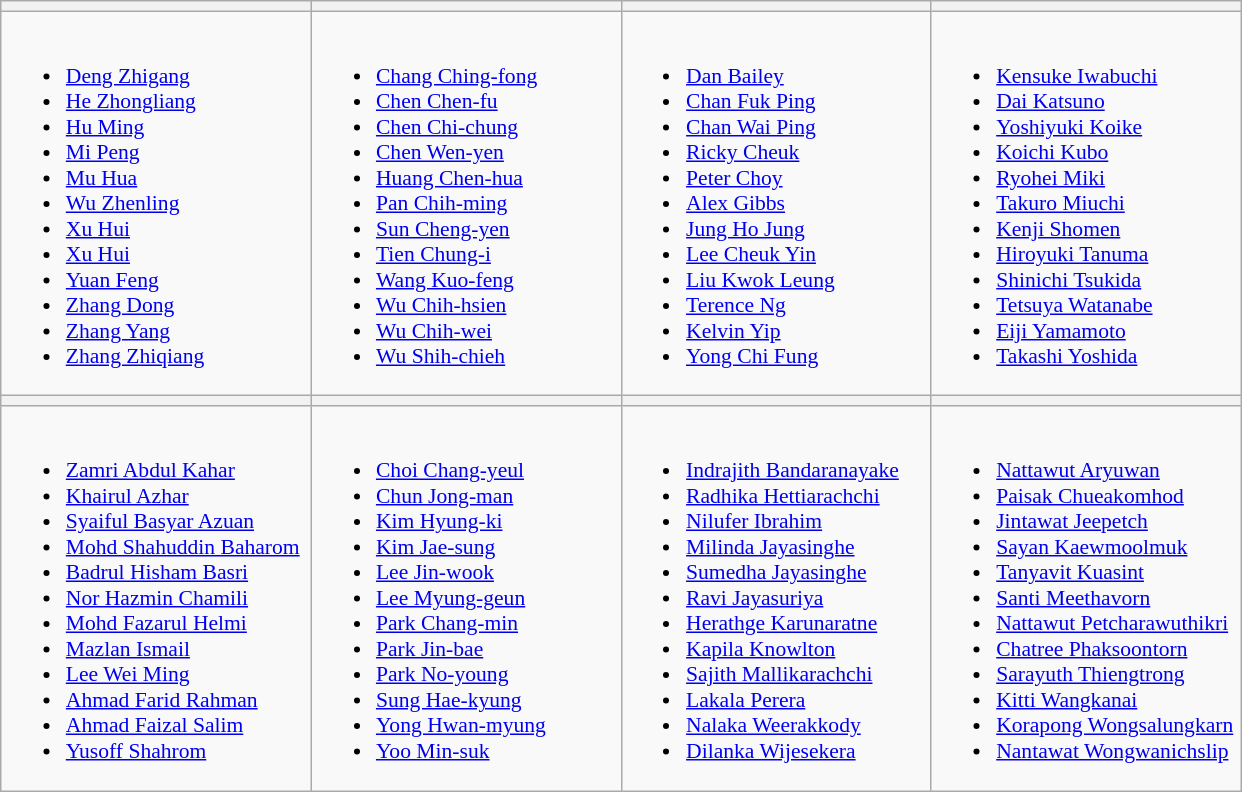<table class="wikitable" style="font-size:90%">
<tr>
<th width=200></th>
<th width=200></th>
<th width=200></th>
<th width=200></th>
</tr>
<tr>
<td valign=top><br><ul><li><a href='#'>Deng Zhigang</a></li><li><a href='#'>He Zhongliang</a></li><li><a href='#'>Hu Ming</a></li><li><a href='#'>Mi Peng</a></li><li><a href='#'>Mu Hua</a></li><li><a href='#'>Wu Zhenling</a></li><li><a href='#'>Xu Hui</a></li><li><a href='#'>Xu Hui</a></li><li><a href='#'>Yuan Feng</a></li><li><a href='#'>Zhang Dong</a></li><li><a href='#'>Zhang Yang</a></li><li><a href='#'>Zhang Zhiqiang</a></li></ul></td>
<td valign=top><br><ul><li><a href='#'>Chang Ching-fong</a></li><li><a href='#'>Chen Chen-fu</a></li><li><a href='#'>Chen Chi-chung</a></li><li><a href='#'>Chen Wen-yen</a></li><li><a href='#'>Huang Chen-hua</a></li><li><a href='#'>Pan Chih-ming</a></li><li><a href='#'>Sun Cheng-yen</a></li><li><a href='#'>Tien Chung-i</a></li><li><a href='#'>Wang Kuo-feng</a></li><li><a href='#'>Wu Chih-hsien</a></li><li><a href='#'>Wu Chih-wei</a></li><li><a href='#'>Wu Shih-chieh</a></li></ul></td>
<td valign=top><br><ul><li><a href='#'>Dan Bailey</a></li><li><a href='#'>Chan Fuk Ping</a></li><li><a href='#'>Chan Wai Ping</a></li><li><a href='#'>Ricky Cheuk</a></li><li><a href='#'>Peter Choy</a></li><li><a href='#'>Alex Gibbs</a></li><li><a href='#'>Jung Ho Jung</a></li><li><a href='#'>Lee Cheuk Yin</a></li><li><a href='#'>Liu Kwok Leung</a></li><li><a href='#'>Terence Ng</a></li><li><a href='#'>Kelvin Yip</a></li><li><a href='#'>Yong Chi Fung</a></li></ul></td>
<td valign=top><br><ul><li><a href='#'>Kensuke Iwabuchi</a></li><li><a href='#'>Dai Katsuno</a></li><li><a href='#'>Yoshiyuki Koike</a></li><li><a href='#'>Koichi Kubo</a></li><li><a href='#'>Ryohei Miki</a></li><li><a href='#'>Takuro Miuchi</a></li><li><a href='#'>Kenji Shomen</a></li><li><a href='#'>Hiroyuki Tanuma</a></li><li><a href='#'>Shinichi Tsukida</a></li><li><a href='#'>Tetsuya Watanabe</a></li><li><a href='#'>Eiji Yamamoto</a></li><li><a href='#'>Takashi Yoshida</a></li></ul></td>
</tr>
<tr>
<th></th>
<th></th>
<th></th>
<th></th>
</tr>
<tr>
<td valign=top><br><ul><li><a href='#'>Zamri Abdul Kahar</a></li><li><a href='#'>Khairul Azhar</a></li><li><a href='#'>Syaiful Basyar Azuan</a></li><li><a href='#'>Mohd Shahuddin Baharom</a></li><li><a href='#'>Badrul Hisham Basri</a></li><li><a href='#'>Nor Hazmin Chamili</a></li><li><a href='#'>Mohd Fazarul Helmi</a></li><li><a href='#'>Mazlan Ismail</a></li><li><a href='#'>Lee Wei Ming</a></li><li><a href='#'>Ahmad Farid Rahman</a></li><li><a href='#'>Ahmad Faizal Salim</a></li><li><a href='#'>Yusoff Shahrom</a></li></ul></td>
<td valign=top><br><ul><li><a href='#'>Choi Chang-yeul</a></li><li><a href='#'>Chun Jong-man</a></li><li><a href='#'>Kim Hyung-ki</a></li><li><a href='#'>Kim Jae-sung</a></li><li><a href='#'>Lee Jin-wook</a></li><li><a href='#'>Lee Myung-geun</a></li><li><a href='#'>Park Chang-min</a></li><li><a href='#'>Park Jin-bae</a></li><li><a href='#'>Park No-young</a></li><li><a href='#'>Sung Hae-kyung</a></li><li><a href='#'>Yong Hwan-myung</a></li><li><a href='#'>Yoo Min-suk</a></li></ul></td>
<td valign=top><br><ul><li><a href='#'>Indrajith Bandaranayake</a></li><li><a href='#'>Radhika Hettiarachchi</a></li><li><a href='#'>Nilufer Ibrahim</a></li><li><a href='#'>Milinda Jayasinghe</a></li><li><a href='#'>Sumedha Jayasinghe</a></li><li><a href='#'>Ravi Jayasuriya</a></li><li><a href='#'>Herathge Karunaratne</a></li><li><a href='#'>Kapila Knowlton</a></li><li><a href='#'>Sajith Mallikarachchi</a></li><li><a href='#'>Lakala Perera</a></li><li><a href='#'>Nalaka Weerakkody</a></li><li><a href='#'>Dilanka Wijesekera</a></li></ul></td>
<td valign=top><br><ul><li><a href='#'>Nattawut Aryuwan</a></li><li><a href='#'>Paisak Chueakomhod</a></li><li><a href='#'>Jintawat Jeepetch</a></li><li><a href='#'>Sayan Kaewmoolmuk</a></li><li><a href='#'>Tanyavit Kuasint</a></li><li><a href='#'>Santi Meethavorn</a></li><li><a href='#'>Nattawut Petcharawuthikri</a></li><li><a href='#'>Chatree Phaksoontorn</a></li><li><a href='#'>Sarayuth Thiengtrong</a></li><li><a href='#'>Kitti Wangkanai</a></li><li><a href='#'>Korapong Wongsalungkarn</a></li><li><a href='#'>Nantawat Wongwanichslip</a></li></ul></td>
</tr>
</table>
